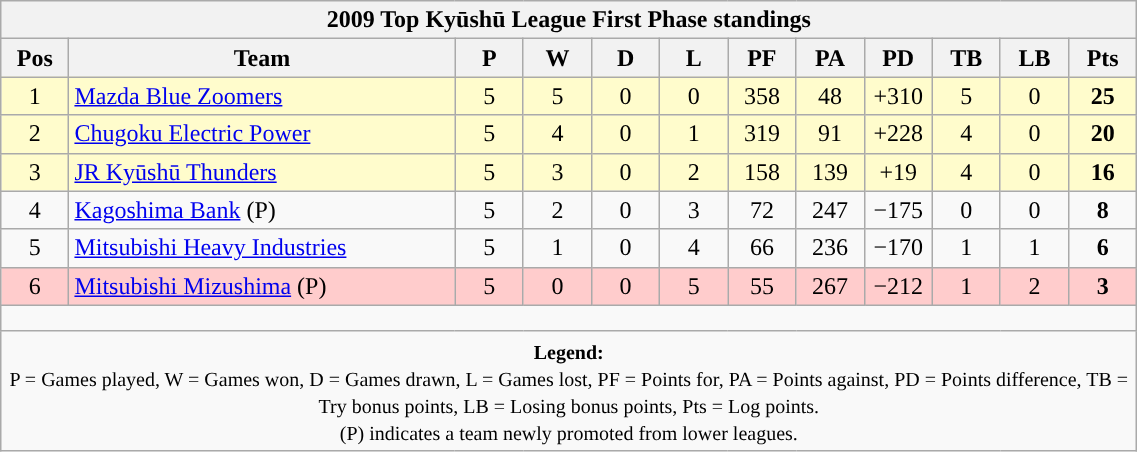<table class="wikitable" style="text-align:center; font-size:100%; width:60%;">
<tr>
<th colspan="100%" cellpadding="0" cellspacing="0"><strong>2009 Top Kyūshū League First Phase standings</strong></th>
</tr>
<tr>
<th style="width:6%;">Pos</th>
<th style="width:34%;">Team</th>
<th style="width:6%;">P</th>
<th style="width:6%;">W</th>
<th style="width:6%;">D</th>
<th style="width:6%;">L</th>
<th style="width:6%;">PF</th>
<th style="width:6%;">PA</th>
<th style="width:6%;">PD</th>
<th style="width:6%;">TB</th>
<th style="width:6%;">LB</th>
<th style="width:6%;">Pts<br></th>
</tr>
<tr style="background:#FFFCCC;">
<td>1</td>
<td style="text-align:left;"><a href='#'>Mazda Blue Zoomers</a></td>
<td>5</td>
<td>5</td>
<td>0</td>
<td>0</td>
<td>358</td>
<td>48</td>
<td>+310</td>
<td>5</td>
<td>0</td>
<td><strong>25</strong></td>
</tr>
<tr style="background:#FFFCCC;">
<td>2</td>
<td style="text-align:left;"><a href='#'>Chugoku Electric Power</a></td>
<td>5</td>
<td>4</td>
<td>0</td>
<td>1</td>
<td>319</td>
<td>91</td>
<td>+228</td>
<td>4</td>
<td>0</td>
<td><strong>20</strong></td>
</tr>
<tr style="background:#FFFCCC;">
<td>3</td>
<td style="text-align:left;"><a href='#'>JR Kyūshū Thunders</a></td>
<td>5</td>
<td>3</td>
<td>0</td>
<td>2</td>
<td>158</td>
<td>139</td>
<td>+19</td>
<td>4</td>
<td>0</td>
<td><strong>16</strong></td>
</tr>
<tr>
<td>4</td>
<td style="text-align:left;"><a href='#'>Kagoshima Bank</a> (P)</td>
<td>5</td>
<td>2</td>
<td>0</td>
<td>3</td>
<td>72</td>
<td>247</td>
<td>−175</td>
<td>0</td>
<td>0</td>
<td><strong>8</strong></td>
</tr>
<tr>
<td>5</td>
<td style="text-align:left;"><a href='#'>Mitsubishi Heavy Industries</a></td>
<td>5</td>
<td>1</td>
<td>0</td>
<td>4</td>
<td>66</td>
<td>236</td>
<td>−170</td>
<td>1</td>
<td>1</td>
<td><strong>6</strong></td>
</tr>
<tr style="background:#FFCCCC;">
<td>6</td>
<td style="text-align:left;"><a href='#'>Mitsubishi Mizushima</a> (P)</td>
<td>5</td>
<td>0</td>
<td>0</td>
<td>5</td>
<td>55</td>
<td>267</td>
<td>−212</td>
<td>1</td>
<td>2</td>
<td><strong>3</strong></td>
</tr>
<tr>
<td colspan="100%" style="height:10px;"></td>
</tr>
<tr>
<td colspan="100%"><small><strong>Legend:</strong> <br> P = Games played, W = Games won, D = Games drawn, L = Games lost, PF = Points for, PA = Points against, PD = Points difference, TB = Try bonus points, LB = Losing bonus points, Pts = Log points. <br> (P) indicates a team newly promoted from lower leagues.</small></td>
</tr>
</table>
